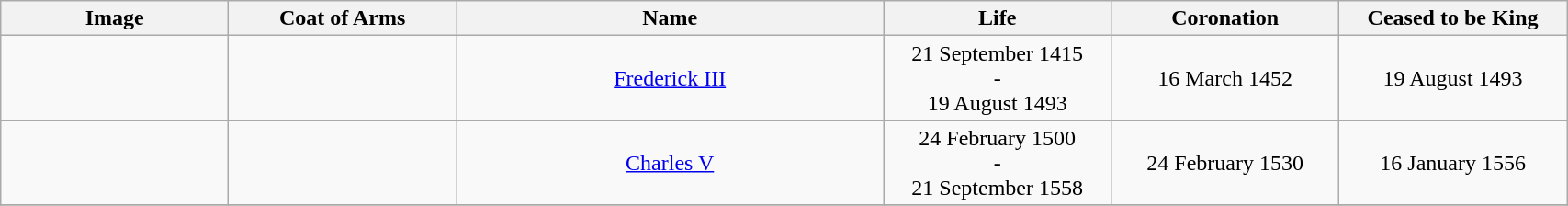<table width=90% class="wikitable">
<tr>
<th width=8%>Image</th>
<th width=8%>Coat of Arms</th>
<th width=15%>Name</th>
<th width=8%>Life</th>
<th width=8%>Coronation</th>
<th width=8%>Ceased to be King</th>
</tr>
<tr>
<td></td>
<td></td>
<td align="center"><a href='#'>Frederick III</a></td>
<td align="center">21 September 1415<br>-<br>19 August 1493</td>
<td align="center">16 March 1452</td>
<td align="center">19 August 1493</td>
</tr>
<tr>
<td></td>
<td></td>
<td align="center"><a href='#'>Charles V</a></td>
<td align="center">24 February 1500<br>-<br>21 September 1558</td>
<td align="center">24 February 1530</td>
<td align="center">16 January 1556</td>
</tr>
<tr>
</tr>
</table>
